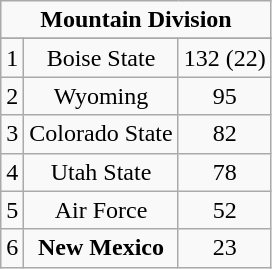<table class="wikitable">
<tr align="center">
<td align="center" Colspan="3"><strong>Mountain Division</strong></td>
</tr>
<tr align="center">
</tr>
<tr align="center">
<td>1</td>
<td>Boise State</td>
<td>132 (22)</td>
</tr>
<tr align="center">
<td>2</td>
<td>Wyoming</td>
<td>95</td>
</tr>
<tr align="center">
<td>3</td>
<td>Colorado State</td>
<td>82</td>
</tr>
<tr align="center">
<td>4</td>
<td>Utah State</td>
<td>78</td>
</tr>
<tr align="center">
<td>5</td>
<td>Air Force</td>
<td>52</td>
</tr>
<tr align="center">
<td>6</td>
<td><strong>New Mexico</strong></td>
<td>23</td>
</tr>
</table>
